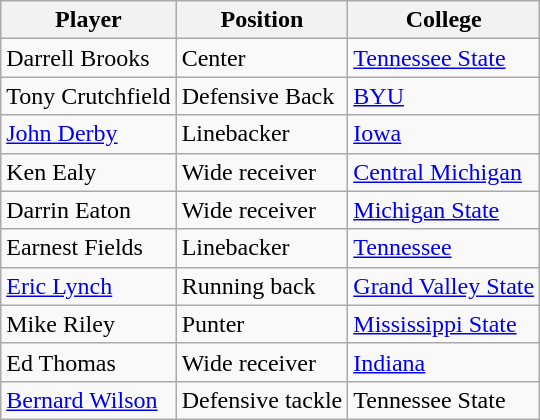<table class="wikitable">
<tr>
<th>Player</th>
<th>Position</th>
<th>College</th>
</tr>
<tr>
<td>Darrell Brooks</td>
<td>Center</td>
<td><a href='#'>Tennessee State</a></td>
</tr>
<tr>
<td>Tony Crutchfield</td>
<td>Defensive Back</td>
<td><a href='#'>BYU</a></td>
</tr>
<tr>
<td><a href='#'>John Derby</a></td>
<td>Linebacker</td>
<td><a href='#'>Iowa</a></td>
</tr>
<tr>
<td>Ken Ealy</td>
<td>Wide receiver</td>
<td><a href='#'>Central Michigan</a></td>
</tr>
<tr>
<td>Darrin Eaton</td>
<td>Wide receiver</td>
<td><a href='#'>Michigan State</a></td>
</tr>
<tr>
<td>Earnest Fields</td>
<td>Linebacker</td>
<td><a href='#'>Tennessee</a></td>
</tr>
<tr>
<td><a href='#'>Eric Lynch</a></td>
<td>Running back</td>
<td><a href='#'>Grand Valley State</a></td>
</tr>
<tr>
<td>Mike Riley</td>
<td>Punter</td>
<td><a href='#'>Mississippi State</a></td>
</tr>
<tr>
<td>Ed Thomas</td>
<td>Wide receiver</td>
<td><a href='#'>Indiana</a></td>
</tr>
<tr>
<td><a href='#'>Bernard Wilson</a></td>
<td>Defensive tackle</td>
<td>Tennessee State</td>
</tr>
</table>
